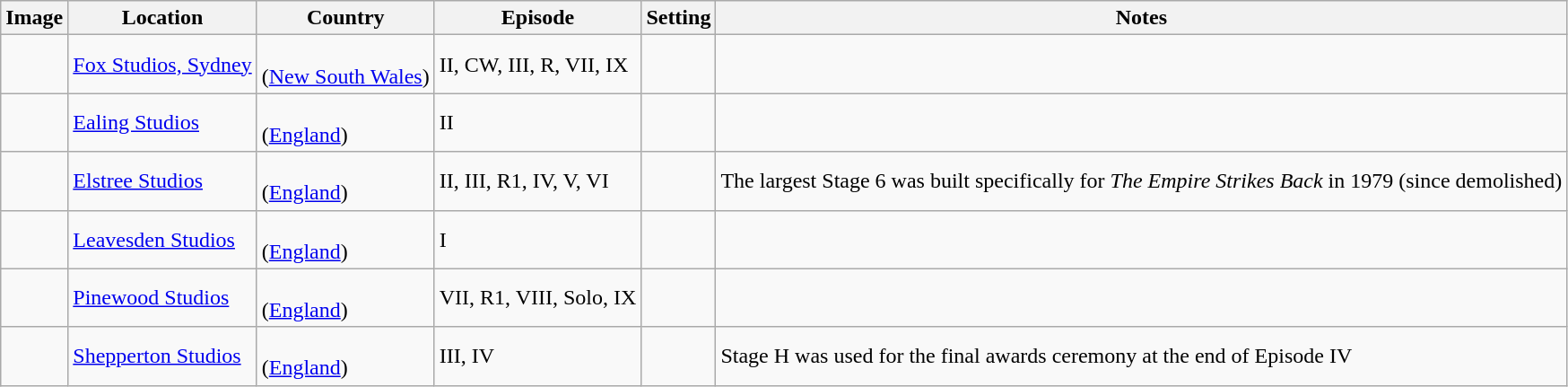<table class="wikitable sortable">
<tr>
<th class="unsortable">Image</th>
<th>Location</th>
<th>Country</th>
<th>Episode</th>
<th>Setting</th>
<th class="unsortable">Notes<br></th>
</tr>
<tr>
<td></td>
<td><a href='#'>Fox Studios, Sydney</a></td>
<td><br>(<a href='#'>New South Wales</a>)</td>
<td>II, CW, III, R, VII, IX</td>
<td></td>
<td></td>
</tr>
<tr>
<td></td>
<td><a href='#'>Ealing Studios</a></td>
<td><br>(<a href='#'>England</a>)</td>
<td>II</td>
<td></td>
<td></td>
</tr>
<tr>
<td></td>
<td><a href='#'>Elstree Studios</a></td>
<td><br>(<a href='#'>England</a>)</td>
<td>II, III, R1, IV, V, VI</td>
<td></td>
<td>The largest Stage 6 was built specifically for <em>The Empire Strikes Back</em> in 1979 (since demolished)</td>
</tr>
<tr>
<td></td>
<td><a href='#'>Leavesden Studios</a></td>
<td><br>(<a href='#'>England</a>)</td>
<td>I</td>
<td></td>
<td></td>
</tr>
<tr>
<td></td>
<td><a href='#'>Pinewood Studios</a></td>
<td><br>(<a href='#'>England</a>)</td>
<td>VII, R1, VIII, Solo, IX</td>
<td></td>
<td></td>
</tr>
<tr>
<td></td>
<td><a href='#'>Shepperton Studios</a></td>
<td><br>(<a href='#'>England</a>)</td>
<td>III, IV</td>
<td></td>
<td>Stage H was used for the final awards ceremony at the end of Episode IV</td>
</tr>
</table>
